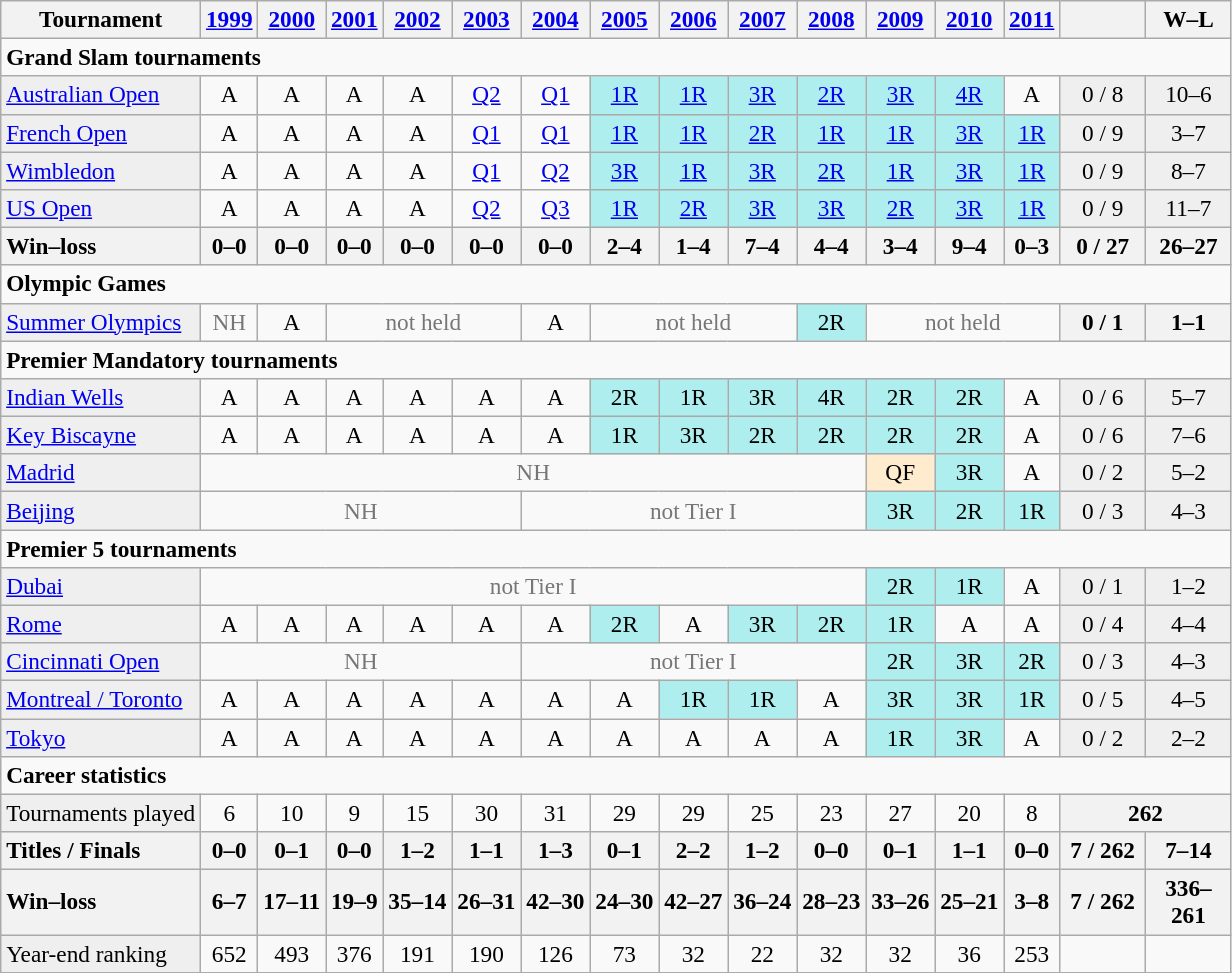<table class=wikitable style=text-align:center;font-size:97%>
<tr>
<th>Tournament</th>
<th><a href='#'>1999</a></th>
<th><a href='#'>2000</a></th>
<th><a href='#'>2001</a></th>
<th><a href='#'>2002</a></th>
<th><a href='#'>2003</a></th>
<th><a href='#'>2004</a></th>
<th><a href='#'>2005</a></th>
<th><a href='#'>2006</a></th>
<th><a href='#'>2007</a></th>
<th><a href='#'>2008</a></th>
<th><a href='#'>2009</a></th>
<th><a href='#'>2010</a></th>
<th><a href='#'>2011</a></th>
<th width=50></th>
<th width=50>W–L</th>
</tr>
<tr>
<td colspan=18 align=left><strong>Grand Slam tournaments</strong></td>
</tr>
<tr>
<td bgcolor=#EFEFEF align=left><a href='#'>Australian Open</a></td>
<td>A</td>
<td>A</td>
<td>A</td>
<td>A</td>
<td><a href='#'>Q2</a></td>
<td><a href='#'>Q1</a></td>
<td bgcolor=#afeeee><a href='#'>1R</a></td>
<td bgcolor=#afeeee><a href='#'>1R</a></td>
<td bgcolor=#afeeee><a href='#'>3R</a></td>
<td bgcolor=#afeeee><a href='#'>2R</a></td>
<td bgcolor=#afeeee><a href='#'>3R</a></td>
<td bgcolor=#afeeee><a href='#'>4R</a></td>
<td>A</td>
<td bgcolor=#EFEFEF>0 / 8</td>
<td bgcolor=#EFEFEF>10–6</td>
</tr>
<tr>
<td bgcolor=#EFEFEF align=left><a href='#'>French Open</a></td>
<td>A</td>
<td>A</td>
<td>A</td>
<td>A</td>
<td><a href='#'>Q1</a></td>
<td><a href='#'>Q1</a></td>
<td bgcolor=#afeeee><a href='#'>1R</a></td>
<td bgcolor=#afeeee><a href='#'>1R</a></td>
<td bgcolor=#afeeee><a href='#'>2R</a></td>
<td bgcolor=#afeeee><a href='#'>1R</a></td>
<td bgcolor=#afeeee><a href='#'>1R</a></td>
<td bgcolor=#afeeee><a href='#'>3R</a></td>
<td bgcolor=#afeeee><a href='#'>1R</a></td>
<td bgcolor=#EFEFEF>0 / 9</td>
<td bgcolor=#EFEFEF>3–7</td>
</tr>
<tr>
<td bgcolor=#EFEFEF align=left><a href='#'>Wimbledon</a></td>
<td>A</td>
<td>A</td>
<td>A</td>
<td>A</td>
<td><a href='#'>Q1</a></td>
<td><a href='#'>Q2</a></td>
<td bgcolor=#afeeee><a href='#'>3R</a></td>
<td bgcolor=#afeeee><a href='#'>1R</a></td>
<td bgcolor=#afeeee><a href='#'>3R</a></td>
<td bgcolor=#afeeee><a href='#'>2R</a></td>
<td bgcolor=#afeeee><a href='#'>1R</a></td>
<td bgcolor=#afeeee><a href='#'>3R</a></td>
<td bgcolor=#afeeee><a href='#'>1R</a></td>
<td bgcolor=#EFEFEF>0 / 9</td>
<td bgcolor=#EFEFEF>8–7</td>
</tr>
<tr>
<td bgcolor=#EFEFEF align=left><a href='#'>US Open</a></td>
<td>A</td>
<td>A</td>
<td>A</td>
<td>A</td>
<td><a href='#'>Q2</a></td>
<td><a href='#'>Q3</a></td>
<td bgcolor=#afeeee><a href='#'>1R</a></td>
<td bgcolor=#afeeee><a href='#'>2R</a></td>
<td bgcolor=#afeeee><a href='#'>3R</a></td>
<td bgcolor=#afeeee><a href='#'>3R</a></td>
<td bgcolor=#afeeee><a href='#'>2R</a></td>
<td bgcolor=#afeeee><a href='#'>3R</a></td>
<td bgcolor=#afeeee><a href='#'>1R</a></td>
<td bgcolor=#EFEFEF>0 / 9</td>
<td bgcolor=#EFEFEF>11–7</td>
</tr>
<tr>
<th style=text-align:left>Win–loss</th>
<th>0–0</th>
<th>0–0</th>
<th>0–0</th>
<th>0–0</th>
<th>0–0</th>
<th>0–0</th>
<th>2–4</th>
<th>1–4</th>
<th>7–4</th>
<th>4–4</th>
<th>3–4</th>
<th>9–4</th>
<th>0–3</th>
<th>0 / 27</th>
<th>26–27</th>
</tr>
<tr>
<td colspan=18 align=left><strong>Olympic Games</strong></td>
</tr>
<tr>
<td bgcolor=#EFEFEF align=left><a href='#'>Summer Olympics</a></td>
<td style=color:#767676>NH</td>
<td>A</td>
<td colspan=3 style=color:#767676>not held</td>
<td>A</td>
<td colspan=3 style=color:#767676>not held</td>
<td bgcolor=#afeeee>2R</td>
<td colspan=3 style=color:#767676>not held</td>
<th>0 / 1</th>
<th>1–1</th>
</tr>
<tr>
<td colspan=18 align=left><strong>Premier Mandatory tournaments</strong></td>
</tr>
<tr>
<td bgcolor=#EFEFEF align=left><a href='#'>Indian Wells</a></td>
<td>A</td>
<td>A</td>
<td>A</td>
<td>A</td>
<td>A</td>
<td>A</td>
<td bgcolor=#afeeee>2R</td>
<td bgcolor=#afeeee>1R</td>
<td bgcolor=#afeeee>3R</td>
<td bgcolor=#afeeee>4R</td>
<td bgcolor=#afeeee>2R</td>
<td bgcolor=#afeeee>2R</td>
<td>A</td>
<td bgcolor=#EFEFEF>0 / 6</td>
<td bgcolor=#EFEFEF>5–7</td>
</tr>
<tr>
<td bgcolor=#EFEFEF align=left><a href='#'>Key Biscayne</a></td>
<td>A</td>
<td>A</td>
<td>A</td>
<td>A</td>
<td>A</td>
<td>A</td>
<td bgcolor=#afeeee>1R</td>
<td bgcolor=#afeeee>3R</td>
<td bgcolor=#afeeee>2R</td>
<td bgcolor=#afeeee>2R</td>
<td bgcolor=#afeeee>2R</td>
<td bgcolor=#afeeee>2R</td>
<td>A</td>
<td bgcolor=#EFEFEF>0 / 6</td>
<td bgcolor=#EFEFEF>7–6</td>
</tr>
<tr>
<td bgcolor=#EFEFEF align=left><a href='#'>Madrid</a></td>
<td colspan=10 style=color:#767676>NH</td>
<td bgcolor=#ffebcd>QF</td>
<td bgcolor=#afeeee>3R</td>
<td>A</td>
<td bgcolor=#EFEFEF>0 / 2</td>
<td bgcolor=#EFEFEF>5–2</td>
</tr>
<tr>
<td bgcolor=#EFEFEF align=left><a href='#'>Beijing</a></td>
<td colspan=5 style=color:#767676>NH</td>
<td colspan=5 style=color:#767676>not Tier I</td>
<td bgcolor=#afeeee>3R</td>
<td bgcolor=#afeeee>2R</td>
<td bgcolor=#afeeee>1R</td>
<td bgcolor=#EFEFEF>0 / 3</td>
<td bgcolor=#EFEFEF>4–3</td>
</tr>
<tr>
<td colspan=18 align=left><strong> Premier 5 tournaments</strong></td>
</tr>
<tr>
<td bgcolor=#EFEFEF align=left><a href='#'>Dubai</a></td>
<td colspan=10 style=color:#767676>not Tier I</td>
<td bgcolor=#afeeee>2R</td>
<td bgcolor=#afeeee>1R</td>
<td>A</td>
<td bgcolor=#EFEFEF>0 / 1</td>
<td bgcolor=#EFEFEF>1–2</td>
</tr>
<tr>
<td bgcolor=#EFEFEF align=left><a href='#'>Rome</a></td>
<td>A</td>
<td>A</td>
<td>A</td>
<td>A</td>
<td>A</td>
<td>A</td>
<td bgcolor=#afeeee>2R</td>
<td>A</td>
<td bgcolor=#afeeee>3R</td>
<td bgcolor=#afeeee>2R</td>
<td bgcolor=#AFEEEE>1R</td>
<td>A</td>
<td>A</td>
<td bgcolor=#EFEFEF>0 / 4</td>
<td bgcolor=#EFEFEF>4–4</td>
</tr>
<tr>
<td bgcolor=#EFEFEF align=left><a href='#'>Cincinnati Open</a></td>
<td colspan=5 style=color:#767676>NH</td>
<td colspan=5 style=color:#767676>not Tier I</td>
<td bgcolor=#afeeee>2R</td>
<td bgcolor=#afeeee>3R</td>
<td bgcolor=#afeeee>2R</td>
<td bgcolor=#EFEFEF>0 / 3</td>
<td bgcolor=#EFEFEF>4–3</td>
</tr>
<tr>
<td bgcolor=#EFEFEF align=left><a href='#'>Montreal / Toronto</a></td>
<td>A</td>
<td>A</td>
<td>A</td>
<td>A</td>
<td>A</td>
<td>A</td>
<td>A</td>
<td bgcolor=#afeeee>1R</td>
<td bgcolor=#afeeee>1R</td>
<td>A</td>
<td bgcolor=#afeeee>3R</td>
<td bgcolor=#afeeee>3R</td>
<td bgcolor=#afeeee>1R</td>
<td bgcolor=#EFEFEF>0 / 5</td>
<td bgcolor=#EFEFEF>4–5</td>
</tr>
<tr>
<td bgcolor=#EFEFEF align=left><a href='#'>Tokyo</a></td>
<td>A</td>
<td>A</td>
<td>A</td>
<td>A</td>
<td>A</td>
<td>A</td>
<td>A</td>
<td>A</td>
<td>A</td>
<td>A</td>
<td bgcolor=#afeeee>1R</td>
<td bgcolor=#afeeee>3R</td>
<td>A</td>
<td bgcolor=#EFEFEF>0 / 2</td>
<td bgcolor=#EFEFEF>2–2</td>
</tr>
<tr>
<td colspan=18 align=left><strong>Career statistics</strong></td>
</tr>
<tr>
<td bgcolor=#efefef align=left>Tournaments played</td>
<td>6</td>
<td>10</td>
<td>9</td>
<td>15</td>
<td>30</td>
<td>31</td>
<td>29</td>
<td>29</td>
<td>25</td>
<td>23</td>
<td>27</td>
<td>20</td>
<td>8</td>
<th colspan=2>262</th>
</tr>
<tr>
<th style=text-align:left>Titles / Finals</th>
<th>0–0</th>
<th>0–1</th>
<th>0–0</th>
<th>1–2</th>
<th>1–1</th>
<th>1–3</th>
<th>0–1</th>
<th>2–2</th>
<th>1–2</th>
<th>0–0</th>
<th>0–1</th>
<th>1–1</th>
<th>0–0</th>
<th>7 / 262</th>
<th>7–14</th>
</tr>
<tr>
<th style=text-align:left>Win–loss</th>
<th>6–7</th>
<th>17–11</th>
<th>19–9</th>
<th>35–14</th>
<th>26–31</th>
<th>42–30</th>
<th>24–30</th>
<th>42–27</th>
<th>36–24</th>
<th>28–23</th>
<th>33–26</th>
<th>25–21</th>
<th>3–8</th>
<th>7 / 262</th>
<th>336–261</th>
</tr>
<tr>
<td bgcolor=#efefef align=left>Year-end ranking</td>
<td>652</td>
<td>493</td>
<td>376</td>
<td>191</td>
<td>190</td>
<td>126</td>
<td>73</td>
<td>32</td>
<td>22</td>
<td>32</td>
<td>32</td>
<td>36</td>
<td>253</td>
<td></td>
<td></td>
</tr>
</table>
